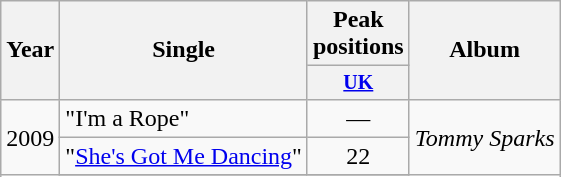<table class="wikitable" style="text-align:center;">
<tr>
<th rowspan="2">Year</th>
<th rowspan="2">Single</th>
<th colspan="1">Peak positions</th>
<th rowspan="2">Album</th>
</tr>
<tr style="font-size:smaller;">
<th width="50"><a href='#'>UK</a><br></th>
</tr>
<tr>
<td rowspan="3">2009</td>
<td align="left">"I'm a Rope"</td>
<td>—</td>
<td align="left" rowspan="3"><em>Tommy Sparks</em></td>
</tr>
<tr>
<td align="left">"<a href='#'>She's Got Me Dancing</a>"</td>
<td>22</td>
</tr>
<tr>
</tr>
</table>
